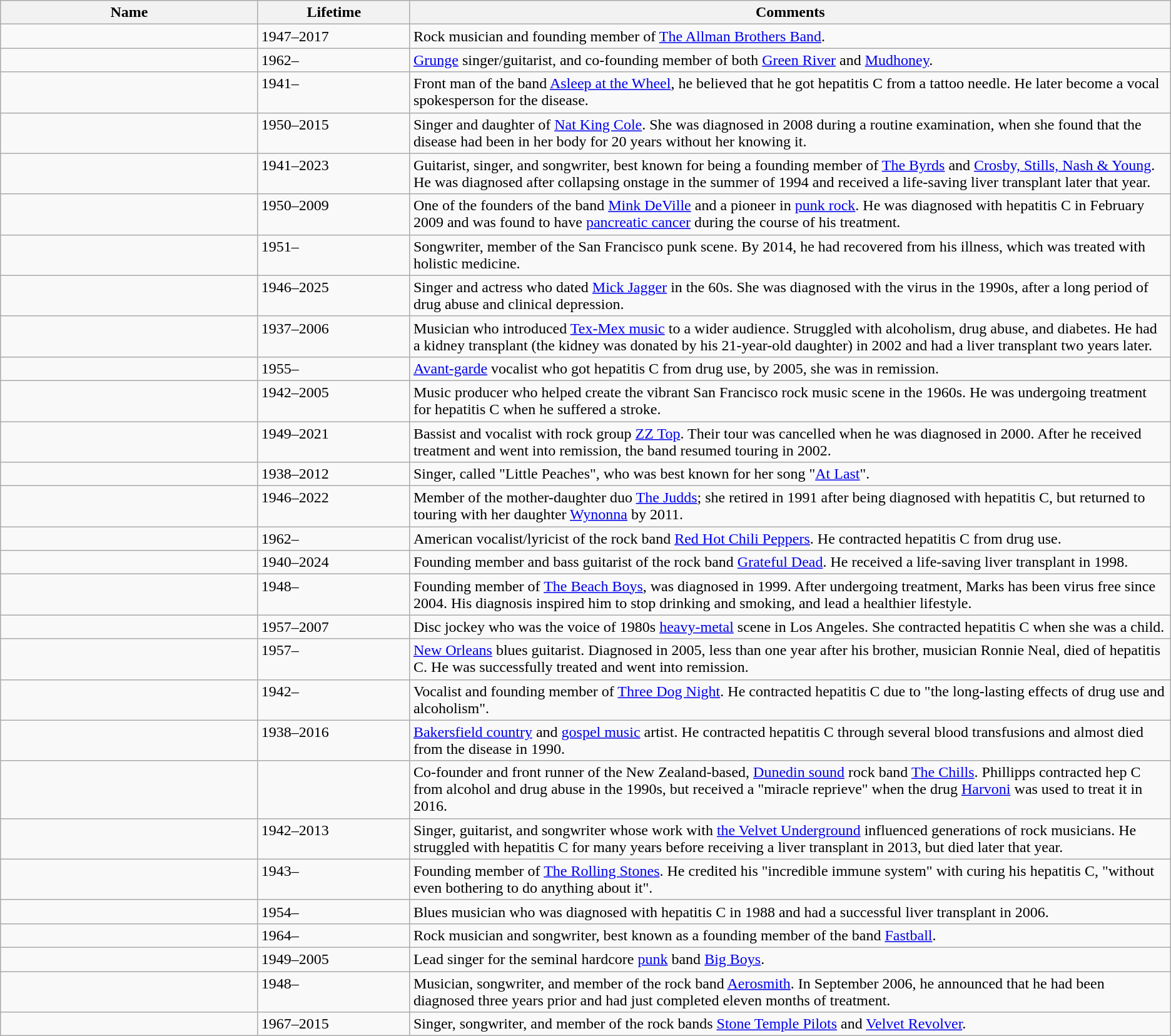<table class="sortable wikitable">
<tr>
<th width="22%" scope=col>Name</th>
<th width="13%" scope=col>Lifetime</th>
<th class="unsortable" width="65%" scope=col>Comments</th>
</tr>
<tr valign="top">
<td></td>
<td>1947–2017</td>
<td>Rock musician and founding member of <a href='#'>The Allman Brothers Band</a>.</td>
</tr>
<tr valign="top">
<td></td>
<td>1962–</td>
<td><a href='#'>Grunge</a> singer/guitarist, and co-founding member of both <a href='#'>Green River</a> and <a href='#'>Mudhoney</a>.</td>
</tr>
<tr valign="top">
<td></td>
<td>1941–</td>
<td>Front man of the band <a href='#'>Asleep at the Wheel</a>, he believed that he got hepatitis C from a tattoo needle.  He later become a vocal spokesperson for the disease.</td>
</tr>
<tr valign="top">
<td></td>
<td>1950–2015</td>
<td>Singer and daughter of <a href='#'>Nat King Cole</a>. She was diagnosed in 2008 during a routine examination, when she found that the disease had been in her body for 20 years without her knowing it.</td>
</tr>
<tr valign="top">
<td></td>
<td>1941–2023</td>
<td>Guitarist, singer, and songwriter, best known for being a founding member of <a href='#'>The Byrds</a> and <a href='#'>Crosby, Stills, Nash & Young</a>. He was diagnosed after collapsing onstage in the summer of 1994 and received a life-saving liver transplant later that year.</td>
</tr>
<tr valign="top">
<td></td>
<td>1950–2009</td>
<td>One of the founders of the band <a href='#'>Mink DeVille</a> and a pioneer in <a href='#'>punk rock</a>.  He was diagnosed with hepatitis C in February 2009 and was found to have <a href='#'>pancreatic cancer</a> during the course of his treatment.</td>
</tr>
<tr valign="top">
<td></td>
<td>1951–</td>
<td>Songwriter, member of the San Francisco punk scene.  By 2014, he had recovered from his illness, which was treated with holistic medicine.</td>
</tr>
<tr valign="top">
<td></td>
<td>1946–2025</td>
<td>Singer and actress who dated <a href='#'>Mick Jagger</a> in the 60s.  She was diagnosed with the virus in the 1990s, after a long period of drug abuse and clinical depression.</td>
</tr>
<tr valign="top">
<td></td>
<td>1937–2006</td>
<td>Musician who introduced <a href='#'>Tex-Mex music</a> to a wider audience. Struggled with alcoholism, drug abuse, and diabetes.  He had a kidney transplant (the kidney was donated by his 21-year-old daughter) in 2002 and had a liver transplant two years later.</td>
</tr>
<tr valign="top">
<td></td>
<td>1955–</td>
<td><a href='#'>Avant-garde</a> vocalist who got hepatitis C from drug use, by 2005, she was in remission.</td>
</tr>
<tr valign="top">
<td></td>
<td>1942–2005</td>
<td>Music producer who helped create the vibrant San Francisco rock music scene in the 1960s. He was undergoing treatment for hepatitis C when he suffered a stroke.</td>
</tr>
<tr valign="top">
<td></td>
<td>1949–2021</td>
<td>Bassist and vocalist with rock group <a href='#'>ZZ Top</a>. Their tour was cancelled when he was diagnosed in 2000. After he received treatment and went into remission, the band resumed touring in 2002.</td>
</tr>
<tr valign="top">
<td></td>
<td>1938–2012</td>
<td>Singer, called "Little Peaches", who was best known for her song "<a href='#'>At Last</a>".</td>
</tr>
<tr valign="top">
<td></td>
<td>1946–2022</td>
<td>Member of the mother-daughter duo <a href='#'>The Judds</a>; she retired in 1991 after being diagnosed with hepatitis C, but returned to touring with her daughter <a href='#'>Wynonna</a> by 2011.</td>
</tr>
<tr valign="top">
<td></td>
<td>1962–</td>
<td>American vocalist/lyricist of the rock band <a href='#'>Red Hot Chili Peppers</a>. He contracted hepatitis C from drug use.</td>
</tr>
<tr valign="top">
<td></td>
<td>1940–2024</td>
<td>Founding member and bass guitarist of the rock band <a href='#'>Grateful Dead</a>. He received a life-saving liver transplant in 1998.</td>
</tr>
<tr valign="top">
<td></td>
<td>1948–</td>
<td>Founding member of <a href='#'>The Beach Boys</a>, was diagnosed in 1999. After undergoing treatment, Marks has been virus free since 2004.  His diagnosis inspired him to stop drinking and smoking, and lead a healthier lifestyle.</td>
</tr>
<tr valign="top">
<td></td>
<td>1957–2007</td>
<td>Disc jockey who was the voice of 1980s <a href='#'>heavy-metal</a> scene in Los Angeles. She contracted hepatitis C when she was a child.</td>
</tr>
<tr valign="top">
<td></td>
<td>1957–</td>
<td><a href='#'>New Orleans</a> blues guitarist. Diagnosed in 2005, less than one year after his brother, musician Ronnie Neal, died of hepatitis C.  He was successfully treated and went into remission.</td>
</tr>
<tr valign="top">
<td></td>
<td>1942–</td>
<td>Vocalist and founding member of <a href='#'>Three Dog Night</a>. He contracted hepatitis C due to "the long-lasting effects of drug use and alcoholism".</td>
</tr>
<tr valign="top">
<td></td>
<td>1938–2016</td>
<td><a href='#'>Bakersfield country</a> and <a href='#'>gospel music</a> artist. He contracted hepatitis C through several blood transfusions and almost died from the disease in 1990.</td>
</tr>
<tr valign="top">
<td></td>
<td></td>
<td>Co-founder and front runner of the New Zealand-based, <a href='#'>Dunedin sound</a> rock band <a href='#'>The Chills</a>.  Phillipps contracted hep C from alcohol and drug abuse in the 1990s, but received a "miracle reprieve" when the drug <a href='#'>Harvoni</a> was used to treat it in 2016.</td>
</tr>
<tr valign="top">
<td></td>
<td>1942–2013</td>
<td>Singer, guitarist, and songwriter whose work with <a href='#'>the Velvet Underground</a> influenced generations of rock musicians.  He struggled with hepatitis C for many years before receiving a liver transplant in 2013, but died later that year.</td>
</tr>
<tr valign="top">
<td></td>
<td>1943–</td>
<td>Founding member of <a href='#'>The Rolling Stones</a>.  He credited his "incredible immune system" with curing his hepatitis C, "without even bothering to do anything about it".</td>
</tr>
<tr valign="top">
<td></td>
<td>1954–</td>
<td>Blues musician who was diagnosed with hepatitis C in 1988 and had a successful liver transplant in 2006.</td>
</tr>
<tr valign="top">
<td></td>
<td>1964–</td>
<td>Rock musician and songwriter, best known as a founding member of the band <a href='#'>Fastball</a>.</td>
</tr>
<tr valign="top">
<td></td>
<td>1949–2005</td>
<td>Lead singer for the seminal hardcore <a href='#'>punk</a> band <a href='#'>Big Boys</a>.</td>
</tr>
<tr valign="top">
<td></td>
<td>1948–</td>
<td>Musician, songwriter, and member of the rock band <a href='#'>Aerosmith</a>.  In September 2006, he announced that he had been diagnosed three years prior and had just completed eleven months of treatment.</td>
</tr>
<tr valign="top">
<td></td>
<td>1967–2015</td>
<td>Singer, songwriter, and member of the rock bands <a href='#'>Stone Temple Pilots</a> and <a href='#'>Velvet Revolver</a>.</td>
</tr>
</table>
